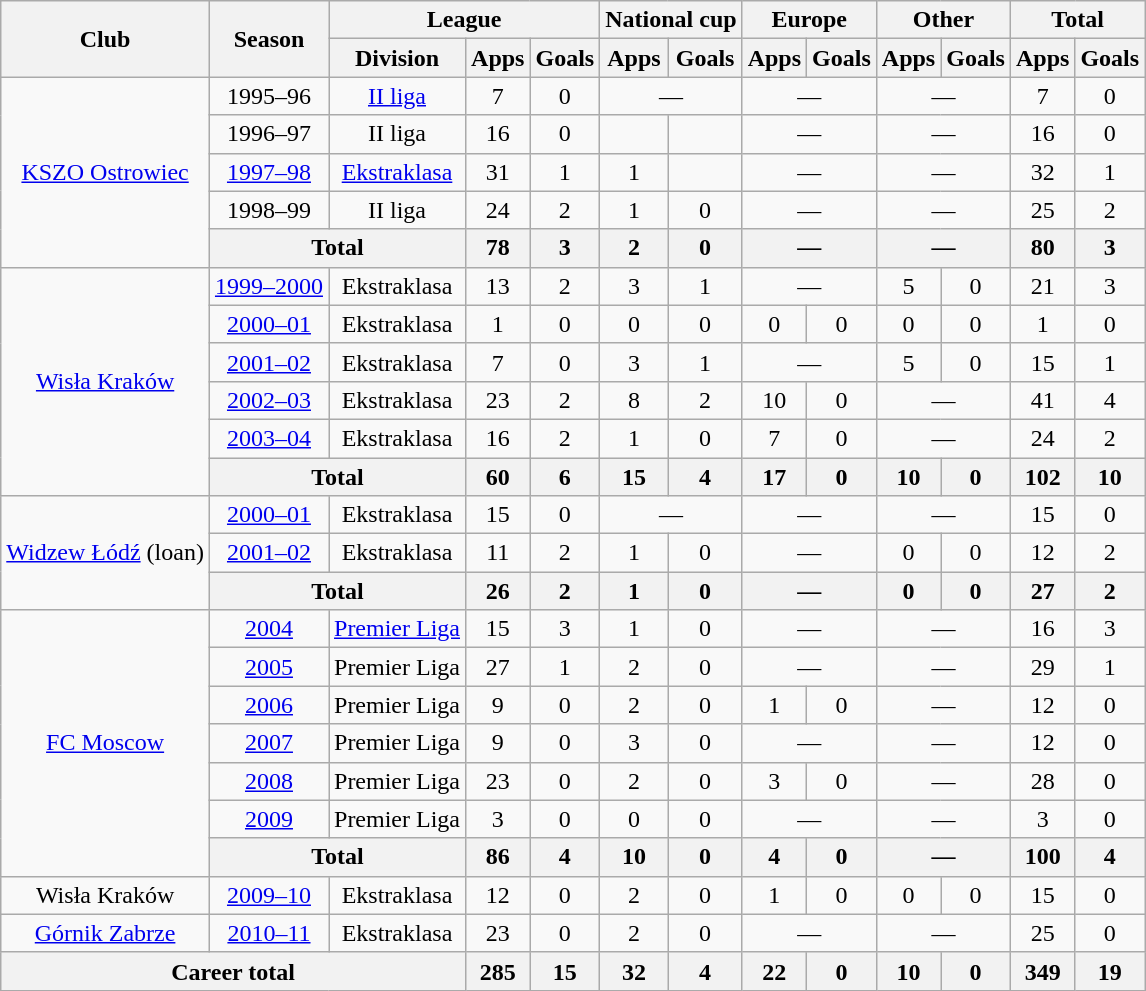<table class="wikitable" style="text-align:center">
<tr>
<th rowspan="2">Club</th>
<th rowspan="2">Season</th>
<th colspan="3">League</th>
<th colspan="2">National cup</th>
<th colspan="2">Europe</th>
<th colspan="2">Other</th>
<th colspan="2">Total</th>
</tr>
<tr>
<th>Division</th>
<th>Apps</th>
<th>Goals</th>
<th>Apps</th>
<th>Goals</th>
<th>Apps</th>
<th>Goals</th>
<th>Apps</th>
<th>Goals</th>
<th>Apps</th>
<th>Goals</th>
</tr>
<tr>
<td rowspan="5"><a href='#'>KSZO Ostrowiec</a></td>
<td>1995–96</td>
<td><a href='#'>II liga</a></td>
<td>7</td>
<td>0</td>
<td colspan="2">—</td>
<td colspan="2">—</td>
<td colspan="2">—</td>
<td>7</td>
<td>0</td>
</tr>
<tr>
<td>1996–97</td>
<td>II liga</td>
<td>16</td>
<td>0</td>
<td></td>
<td></td>
<td colspan="2">—</td>
<td colspan="2">—</td>
<td>16</td>
<td>0</td>
</tr>
<tr>
<td><a href='#'>1997–98</a></td>
<td><a href='#'>Ekstraklasa</a></td>
<td>31</td>
<td>1</td>
<td>1</td>
<td></td>
<td colspan="2">—</td>
<td colspan="2">—</td>
<td>32</td>
<td>1</td>
</tr>
<tr>
<td>1998–99</td>
<td>II liga</td>
<td>24</td>
<td>2</td>
<td>1</td>
<td>0</td>
<td colspan="2">—</td>
<td colspan="2">—</td>
<td>25</td>
<td>2</td>
</tr>
<tr>
<th colspan="2">Total</th>
<th>78</th>
<th>3</th>
<th>2</th>
<th>0</th>
<th colspan="2">—</th>
<th colspan="2">—</th>
<th>80</th>
<th>3</th>
</tr>
<tr>
<td rowspan="6"><a href='#'>Wisła Kraków</a></td>
<td><a href='#'>1999–2000</a></td>
<td>Ekstraklasa</td>
<td>13</td>
<td>2</td>
<td>3</td>
<td>1</td>
<td colspan="2">—</td>
<td>5</td>
<td>0</td>
<td>21</td>
<td>3</td>
</tr>
<tr>
<td><a href='#'>2000–01</a></td>
<td>Ekstraklasa</td>
<td>1</td>
<td>0</td>
<td>0</td>
<td>0</td>
<td>0</td>
<td>0</td>
<td>0</td>
<td>0</td>
<td>1</td>
<td>0</td>
</tr>
<tr>
<td><a href='#'>2001–02</a></td>
<td>Ekstraklasa</td>
<td>7</td>
<td>0</td>
<td>3</td>
<td>1</td>
<td colspan="2">—</td>
<td>5</td>
<td>0</td>
<td>15</td>
<td>1</td>
</tr>
<tr>
<td><a href='#'>2002–03</a></td>
<td>Ekstraklasa</td>
<td>23</td>
<td>2</td>
<td>8</td>
<td>2</td>
<td>10</td>
<td>0</td>
<td colspan="2">—</td>
<td>41</td>
<td>4</td>
</tr>
<tr>
<td><a href='#'>2003–04</a></td>
<td>Ekstraklasa</td>
<td>16</td>
<td>2</td>
<td>1</td>
<td>0</td>
<td>7</td>
<td>0</td>
<td colspan="2">—</td>
<td>24</td>
<td>2</td>
</tr>
<tr>
<th colspan="2">Total</th>
<th>60</th>
<th>6</th>
<th>15</th>
<th>4</th>
<th>17</th>
<th>0</th>
<th>10</th>
<th>0</th>
<th>102</th>
<th>10</th>
</tr>
<tr>
<td rowspan="3"><a href='#'>Widzew Łódź</a> (loan)</td>
<td><a href='#'>2000–01</a></td>
<td>Ekstraklasa</td>
<td>15</td>
<td>0</td>
<td colspan="2">—</td>
<td colspan="2">—</td>
<td colspan="2">—</td>
<td>15</td>
<td>0</td>
</tr>
<tr>
<td><a href='#'>2001–02</a></td>
<td>Ekstraklasa</td>
<td>11</td>
<td>2</td>
<td>1</td>
<td>0</td>
<td colspan="2">—</td>
<td>0</td>
<td>0</td>
<td>12</td>
<td>2</td>
</tr>
<tr>
<th colspan="2">Total</th>
<th>26</th>
<th>2</th>
<th>1</th>
<th>0</th>
<th colspan="2">—</th>
<th>0</th>
<th>0</th>
<th>27</th>
<th>2</th>
</tr>
<tr>
<td rowspan="7"><a href='#'>FC Moscow</a></td>
<td><a href='#'>2004</a></td>
<td><a href='#'>Premier Liga</a></td>
<td>15</td>
<td>3</td>
<td>1</td>
<td>0</td>
<td colspan="2">—</td>
<td colspan="2">—</td>
<td>16</td>
<td>3</td>
</tr>
<tr>
<td><a href='#'>2005</a></td>
<td>Premier Liga</td>
<td>27</td>
<td>1</td>
<td>2</td>
<td>0</td>
<td colspan="2">—</td>
<td colspan="2">—</td>
<td>29</td>
<td>1</td>
</tr>
<tr>
<td><a href='#'>2006</a></td>
<td>Premier Liga</td>
<td>9</td>
<td>0</td>
<td>2</td>
<td>0</td>
<td>1</td>
<td>0</td>
<td colspan="2">—</td>
<td>12</td>
<td>0</td>
</tr>
<tr>
<td><a href='#'>2007</a></td>
<td>Premier Liga</td>
<td>9</td>
<td>0</td>
<td>3</td>
<td>0</td>
<td colspan="2">—</td>
<td colspan="2">—</td>
<td>12</td>
<td>0</td>
</tr>
<tr>
<td><a href='#'>2008</a></td>
<td>Premier Liga</td>
<td>23</td>
<td>0</td>
<td>2</td>
<td>0</td>
<td>3</td>
<td>0</td>
<td colspan="2">—</td>
<td>28</td>
<td>0</td>
</tr>
<tr>
<td><a href='#'>2009</a></td>
<td>Premier Liga</td>
<td>3</td>
<td>0</td>
<td>0</td>
<td>0</td>
<td colspan="2">—</td>
<td colspan="2">—</td>
<td>3</td>
<td>0</td>
</tr>
<tr>
<th colspan="2">Total</th>
<th>86</th>
<th>4</th>
<th>10</th>
<th>0</th>
<th>4</th>
<th>0</th>
<th colspan="2">—</th>
<th>100</th>
<th>4</th>
</tr>
<tr>
<td>Wisła Kraków</td>
<td><a href='#'>2009–10</a></td>
<td>Ekstraklasa</td>
<td>12</td>
<td>0</td>
<td>2</td>
<td>0</td>
<td>1</td>
<td>0</td>
<td>0</td>
<td>0</td>
<td>15</td>
<td>0</td>
</tr>
<tr>
<td><a href='#'>Górnik Zabrze</a></td>
<td><a href='#'>2010–11</a></td>
<td>Ekstraklasa</td>
<td>23</td>
<td>0</td>
<td>2</td>
<td>0</td>
<td colspan="2">—</td>
<td colspan="2">—</td>
<td>25</td>
<td>0</td>
</tr>
<tr>
<th colspan="3">Career total</th>
<th>285</th>
<th>15</th>
<th>32</th>
<th>4</th>
<th>22</th>
<th>0</th>
<th>10</th>
<th>0</th>
<th>349</th>
<th>19</th>
</tr>
</table>
